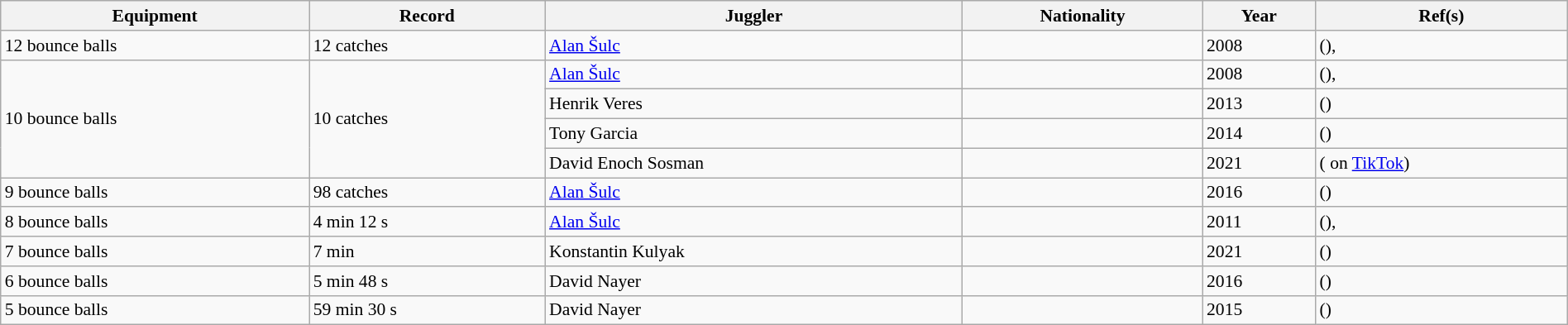<table class="wikitable plainrowheaders" style="font-size:90%; width: 100%;">
<tr>
<th>Equipment</th>
<th>Record</th>
<th>Juggler</th>
<th>Nationality</th>
<th>Year</th>
<th class="unsortable">Ref(s)</th>
</tr>
<tr>
<td>12 bounce balls</td>
<td>12 catches</td>
<td><a href='#'>Alan Šulc</a></td>
<td></td>
<td>2008</td>
<td>(),</td>
</tr>
<tr>
<td rowspan="4">10 bounce balls</td>
<td rowspan="4">10 catches</td>
<td><a href='#'>Alan Šulc</a></td>
<td></td>
<td>2008</td>
<td>(),</td>
</tr>
<tr>
<td>Henrik Veres</td>
<td></td>
<td>2013</td>
<td>()</td>
</tr>
<tr>
<td>Tony Garcia</td>
<td></td>
<td>2014</td>
<td>()</td>
</tr>
<tr>
<td>David Enoch Sosman</td>
<td>  </td>
<td>2021</td>
<td>( on <a href='#'>TikTok</a>)</td>
</tr>
<tr>
<td>9 bounce balls</td>
<td>98 catches</td>
<td><a href='#'>Alan Šulc</a></td>
<td></td>
<td>2016</td>
<td>()</td>
</tr>
<tr>
<td>8 bounce balls</td>
<td>4 min 12 s</td>
<td><a href='#'>Alan Šulc</a></td>
<td></td>
<td>2011</td>
<td>(),</td>
</tr>
<tr>
<td>7 bounce balls</td>
<td>7 min</td>
<td>Konstantin Kulyak</td>
<td></td>
<td>2021</td>
<td>()</td>
</tr>
<tr>
<td>6 bounce balls</td>
<td>5 min 48 s</td>
<td>David Nayer</td>
<td></td>
<td>2016</td>
<td>()</td>
</tr>
<tr>
<td>5 bounce balls</td>
<td>59 min 30 s</td>
<td>David Nayer</td>
<td></td>
<td>2015</td>
<td>()</td>
</tr>
</table>
